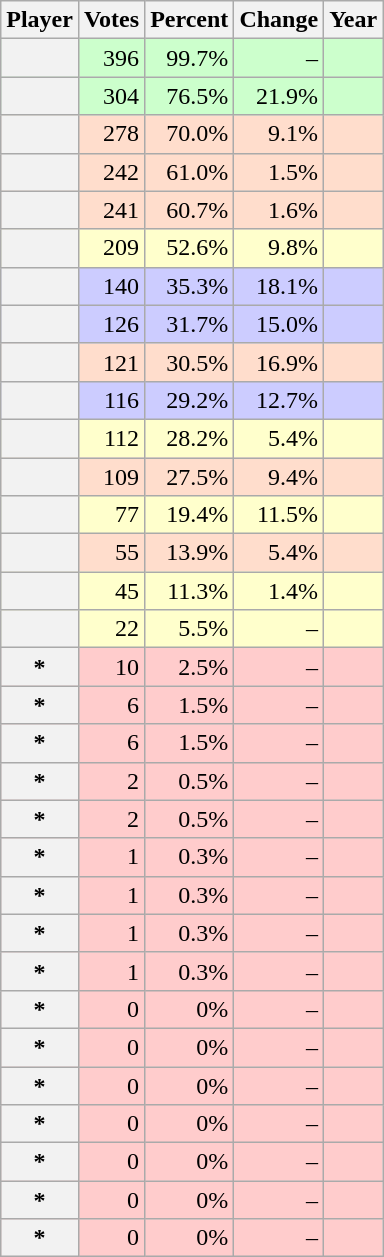<table class="wikitable sortable plainrowheaders">
<tr>
<th scope="col">Player</th>
<th scope="col" data-sort-type=number>Votes</th>
<th scope="col" data-sort-type=number>Percent</th>
<th scope="col">Change</th>
<th scope="col" data-sort-type=number>Year</th>
</tr>
<tr bgcolor=ccffcc>
<th scope="row"><strong><em></em></strong></th>
<td align=right>396</td>
<td align=right>99.7%</td>
<td align=right>–</td>
<td align=right></td>
</tr>
<tr bgcolor=ccffcc>
<th scope="row"><strong><em></em></strong></th>
<td align="right">304</td>
<td align="right">76.5%</td>
<td align="right">21.9%</td>
<td align="right"></td>
</tr>
<tr bgcolor=ffddcc>
<th scope="row"></th>
<td align="right">278</td>
<td align="right">70.0%</td>
<td align="right">9.1%</td>
<td align="right"></td>
</tr>
<tr bgcolor=ffddcc>
<th scope="row"></th>
<td align="right">242</td>
<td align="right">61.0%</td>
<td align="right">1.5%</td>
<td align="right"></td>
</tr>
<tr bgcolor=ffddcc>
<th scope="row"></th>
<td align="right">241</td>
<td align="right">60.7%</td>
<td align="right">1.6%</td>
<td align="right"></td>
</tr>
<tr bgcolor=ffffcc>
<th scope="row"></th>
<td align="right">209</td>
<td align="right">52.6%</td>
<td align="right">9.8%</td>
<td align="right"></td>
</tr>
<tr bgcolor=ccccff>
<th scope="row"><em></em></th>
<td align="right">140</td>
<td align="right">35.3%</td>
<td align="right">18.1%</td>
<td align="right"></td>
</tr>
<tr bgcolor=ccccff>
<th scope="row"><em></em></th>
<td align="right">126</td>
<td align="right">31.7%</td>
<td align="right">15.0%</td>
<td align="right"></td>
</tr>
<tr bgcolor=ffddcc>
<th scope="row"></th>
<td align="right">121</td>
<td align="right">30.5%</td>
<td align="right">16.9%</td>
<td align="right"></td>
</tr>
<tr bgcolor=ccccff>
<th scope="row"><em></em></th>
<td align="right">116</td>
<td align="right">29.2%</td>
<td align="right">12.7%</td>
<td align="right"></td>
</tr>
<tr bgcolor=ffffcc>
<th scope="row"></th>
<td align="right">112</td>
<td align="right">28.2%</td>
<td align="right">5.4%</td>
<td align="right"></td>
</tr>
<tr bgcolor=ffddcc>
<th scope="row"></th>
<td align="right">109</td>
<td align="right">27.5%</td>
<td align="right">9.4%</td>
<td align="right"></td>
</tr>
<tr bgcolor=ffffcc>
<th scope="row"></th>
<td align="right">77</td>
<td align="right">19.4%</td>
<td align="right">11.5%</td>
<td align="right"></td>
</tr>
<tr bgcolor=ffddcc>
<th scope="row"></th>
<td align="right">55</td>
<td align="right">13.9%</td>
<td align="right">5.4%</td>
<td align="right"></td>
</tr>
<tr bgcolor=ffffcc>
<th scope="row"></th>
<td align="right">45</td>
<td align="right">11.3%</td>
<td align="right">1.4%</td>
<td align="right"></td>
</tr>
<tr bgcolor=ffffcc>
<th scope="row"></th>
<td align=right>22</td>
<td align=right>5.5%</td>
<td align=right>–</td>
<td align=right></td>
</tr>
<tr bgcolor=ffcccc>
<th scope="row">*</th>
<td align=right>10</td>
<td align=right>2.5%</td>
<td align=right>–</td>
<td align=right></td>
</tr>
<tr bgcolor=ffcccc>
<th scope="row">*</th>
<td align=right>6</td>
<td align=right>1.5%</td>
<td align=right>–</td>
<td align=right></td>
</tr>
<tr bgcolor=ffcccc>
<th scope="row">*</th>
<td align=right>6</td>
<td align=right>1.5%</td>
<td align=right>–</td>
<td align=right></td>
</tr>
<tr bgcolor=ffcccc>
<th scope="row">*</th>
<td align=right>2</td>
<td align=right>0.5%</td>
<td align=right>–</td>
<td align=right></td>
</tr>
<tr bgcolor=ffcccc>
<th scope="row">*</th>
<td align=right>2</td>
<td align=right>0.5%</td>
<td align=right>–</td>
<td align=right></td>
</tr>
<tr bgcolor=ffcccc>
<th scope="row">*</th>
<td align=right>1</td>
<td align=right>0.3%</td>
<td align=right>–</td>
<td align=right></td>
</tr>
<tr bgcolor=ffcccc>
<th scope="row">*</th>
<td align=right>1</td>
<td align=right>0.3%</td>
<td align=right>–</td>
<td align=right></td>
</tr>
<tr bgcolor=ffcccc>
<th scope="row">*</th>
<td align=right>1</td>
<td align=right>0.3%</td>
<td align=right>–</td>
<td align=right></td>
</tr>
<tr bgcolor=ffcccc>
<th scope="row">*</th>
<td align=right>1</td>
<td align=right>0.3%</td>
<td align=right>–</td>
<td align=right></td>
</tr>
<tr bgcolor=ffcccc>
<th scope="row">*</th>
<td align=right>0</td>
<td align=right>0%</td>
<td align=right>–</td>
<td align=right></td>
</tr>
<tr bgcolor=ffcccc>
<th scope="row">*</th>
<td align=right>0</td>
<td align=right>0%</td>
<td align=right>–</td>
<td align=right></td>
</tr>
<tr bgcolor=ffcccc>
<th scope="row">*</th>
<td align=right>0</td>
<td align=right>0%</td>
<td align=right>–</td>
<td align=right></td>
</tr>
<tr bgcolor=ffcccc>
<th scope="row">*</th>
<td align=right>0</td>
<td align=right>0%</td>
<td align=right>–</td>
<td align=right></td>
</tr>
<tr bgcolor=ffcccc>
<th scope="row">*</th>
<td align=right>0</td>
<td align=right>0%</td>
<td align=right>–</td>
<td align=right></td>
</tr>
<tr bgcolor=ffcccc>
<th scope="row">*</th>
<td align=right>0</td>
<td align=right>0%</td>
<td align=right>–</td>
<td align=right></td>
</tr>
<tr bgcolor=ffcccc>
<th scope="row">*</th>
<td align=right>0</td>
<td align=right>0%</td>
<td align=right>–</td>
<td align=right></td>
</tr>
</table>
